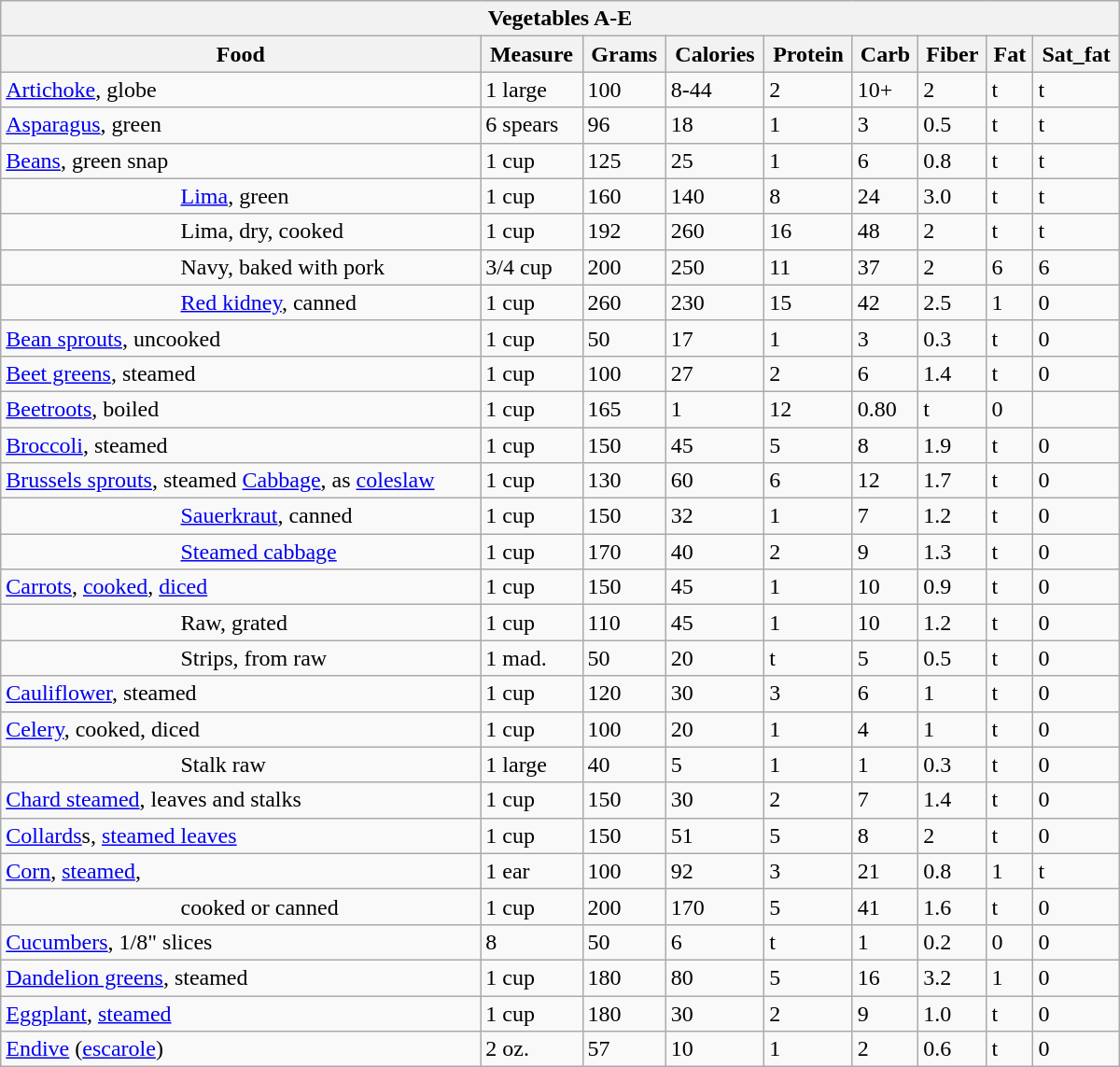<table class="wikitable collapsible collapsed" style="min-width:50em">
<tr>
<th colspan=9>Vegetables A-E</th>
</tr>
<tr>
<th>Food</th>
<th>Measure</th>
<th>Grams</th>
<th>Calories</th>
<th>Protein</th>
<th>Carb</th>
<th>Fiber</th>
<th>Fat</th>
<th>Sat_fat</th>
</tr>
<tr>
<td><a href='#'>Artichoke</a>, globe</td>
<td>1 large</td>
<td>100</td>
<td>8-44</td>
<td>2</td>
<td>10+</td>
<td>2</td>
<td>t</td>
<td>t</td>
</tr>
<tr>
<td><a href='#'>Asparagus</a>, green</td>
<td>6 spears</td>
<td>96</td>
<td>18</td>
<td>1</td>
<td>3</td>
<td>0.5</td>
<td>t</td>
<td>t</td>
</tr>
<tr>
<td><a href='#'>Beans</a>, green snap</td>
<td>1 cup</td>
<td>125</td>
<td>25</td>
<td>1</td>
<td>6</td>
<td>0.8</td>
<td>t</td>
<td>t</td>
</tr>
<tr>
<td style="padding-left:8em"><a href='#'>Lima</a>, green</td>
<td>1 cup</td>
<td>160</td>
<td>140</td>
<td>8</td>
<td>24</td>
<td>3.0</td>
<td>t</td>
<td>t</td>
</tr>
<tr>
<td style="padding-left:8em">Lima, dry, cooked</td>
<td>1 cup</td>
<td>192</td>
<td>260</td>
<td>16</td>
<td>48</td>
<td>2</td>
<td>t</td>
<td>t</td>
</tr>
<tr>
<td style="padding-left:8em">Navy, baked with pork</td>
<td>3/4 cup</td>
<td>200</td>
<td>250</td>
<td>11</td>
<td>37</td>
<td>2</td>
<td>6</td>
<td>6</td>
</tr>
<tr>
<td style="padding-left:8em"><a href='#'>Red kidney</a>, canned</td>
<td>1 cup</td>
<td>260</td>
<td>230</td>
<td>15</td>
<td>42</td>
<td>2.5</td>
<td>1</td>
<td>0</td>
</tr>
<tr>
<td><a href='#'>Bean sprouts</a>, uncooked</td>
<td>1 cup</td>
<td>50</td>
<td>17</td>
<td>1</td>
<td>3</td>
<td>0.3</td>
<td>t</td>
<td>0</td>
</tr>
<tr>
<td><a href='#'>Beet greens</a>, steamed</td>
<td>1 cup</td>
<td>100</td>
<td>27</td>
<td>2</td>
<td>6</td>
<td>1.4</td>
<td>t</td>
<td>0</td>
</tr>
<tr>
<td><a href='#'>Beetroots</a>, boiled</td>
<td>1 cup</td>
<td>165</td>
<td>1</td>
<td>12</td>
<td>0.80</td>
<td>t</td>
<td>0</td>
<td></td>
</tr>
<tr>
<td><a href='#'>Broccoli</a>, steamed</td>
<td>1 cup</td>
<td>150</td>
<td>45</td>
<td>5</td>
<td>8</td>
<td>1.9</td>
<td>t</td>
<td>0</td>
</tr>
<tr>
<td><a href='#'>Brussels sprouts</a>, steamed <a href='#'>Cabbage</a>, as <a href='#'>coleslaw</a></td>
<td>1 cup</td>
<td>130</td>
<td>60</td>
<td>6</td>
<td>12</td>
<td>1.7</td>
<td>t</td>
<td>0</td>
</tr>
<tr>
<td style="padding-left:8em"><a href='#'>Sauerkraut</a>, canned</td>
<td>1 cup</td>
<td>150</td>
<td>32</td>
<td>1</td>
<td>7</td>
<td>1.2</td>
<td>t</td>
<td>0</td>
</tr>
<tr>
<td style="padding-left:8em"><a href='#'>Steamed cabbage</a></td>
<td>1 cup</td>
<td>170</td>
<td>40</td>
<td>2</td>
<td>9</td>
<td>1.3</td>
<td>t</td>
<td>0</td>
</tr>
<tr>
<td><a href='#'>Carrots</a>, <a href='#'>cooked</a>, <a href='#'>diced</a></td>
<td>1 cup</td>
<td>150</td>
<td>45</td>
<td>1</td>
<td>10</td>
<td>0.9</td>
<td>t</td>
<td>0</td>
</tr>
<tr>
<td style="padding-left:8em">Raw, grated</td>
<td>1 cup</td>
<td>110</td>
<td>45</td>
<td>1</td>
<td>10</td>
<td>1.2</td>
<td>t</td>
<td>0</td>
</tr>
<tr>
<td style="padding-left:8em">Strips, from raw</td>
<td>1 mad.</td>
<td>50</td>
<td>20</td>
<td>t</td>
<td>5</td>
<td>0.5</td>
<td>t</td>
<td>0</td>
</tr>
<tr>
<td><a href='#'>Cauliflower</a>, steamed</td>
<td>1 cup</td>
<td>120</td>
<td>30</td>
<td>3</td>
<td>6</td>
<td>1</td>
<td>t</td>
<td>0</td>
</tr>
<tr>
<td><a href='#'>Celery</a>, cooked, diced</td>
<td>1 cup</td>
<td>100</td>
<td>20</td>
<td>1</td>
<td>4</td>
<td>1</td>
<td>t</td>
<td>0</td>
</tr>
<tr>
<td style="padding-left:8em">Stalk raw</td>
<td>1 large</td>
<td>40</td>
<td>5</td>
<td>1</td>
<td>1</td>
<td>0.3</td>
<td>t</td>
<td>0</td>
</tr>
<tr>
<td><a href='#'>Chard steamed</a>, leaves and stalks</td>
<td>1 cup</td>
<td>150</td>
<td>30</td>
<td>2</td>
<td>7</td>
<td>1.4</td>
<td>t</td>
<td>0</td>
</tr>
<tr>
<td><a href='#'>Collards</a>s, <a href='#'>steamed leaves</a></td>
<td>1 cup</td>
<td>150</td>
<td>51</td>
<td>5</td>
<td>8</td>
<td>2</td>
<td>t</td>
<td>0</td>
</tr>
<tr>
<td><a href='#'>Corn</a>, <a href='#'>steamed</a>,</td>
<td>1 ear</td>
<td>100</td>
<td>92</td>
<td>3</td>
<td>21</td>
<td>0.8</td>
<td>1</td>
<td>t</td>
</tr>
<tr>
<td style="padding-left:8em">cooked or canned</td>
<td>1 cup</td>
<td>200</td>
<td>170</td>
<td>5</td>
<td>41</td>
<td>1.6</td>
<td>t</td>
<td>0</td>
</tr>
<tr>
<td><a href='#'>Cucumbers</a>, 1/8" slices</td>
<td>8</td>
<td>50</td>
<td>6</td>
<td>t</td>
<td>1</td>
<td>0.2</td>
<td>0</td>
<td>0</td>
</tr>
<tr>
<td><a href='#'>Dandelion greens</a>, steamed</td>
<td>1 cup</td>
<td>180</td>
<td>80</td>
<td>5</td>
<td>16</td>
<td>3.2</td>
<td>1</td>
<td>0</td>
</tr>
<tr>
<td><a href='#'>Eggplant</a>, <a href='#'>steamed</a></td>
<td>1 cup</td>
<td>180</td>
<td>30</td>
<td>2</td>
<td>9</td>
<td>1.0</td>
<td>t</td>
<td>0</td>
</tr>
<tr>
<td><a href='#'>Endive</a> (<a href='#'>escarole</a>)</td>
<td>2 oz.</td>
<td>57</td>
<td>10</td>
<td>1</td>
<td>2</td>
<td>0.6</td>
<td>t</td>
<td>0</td>
</tr>
</table>
